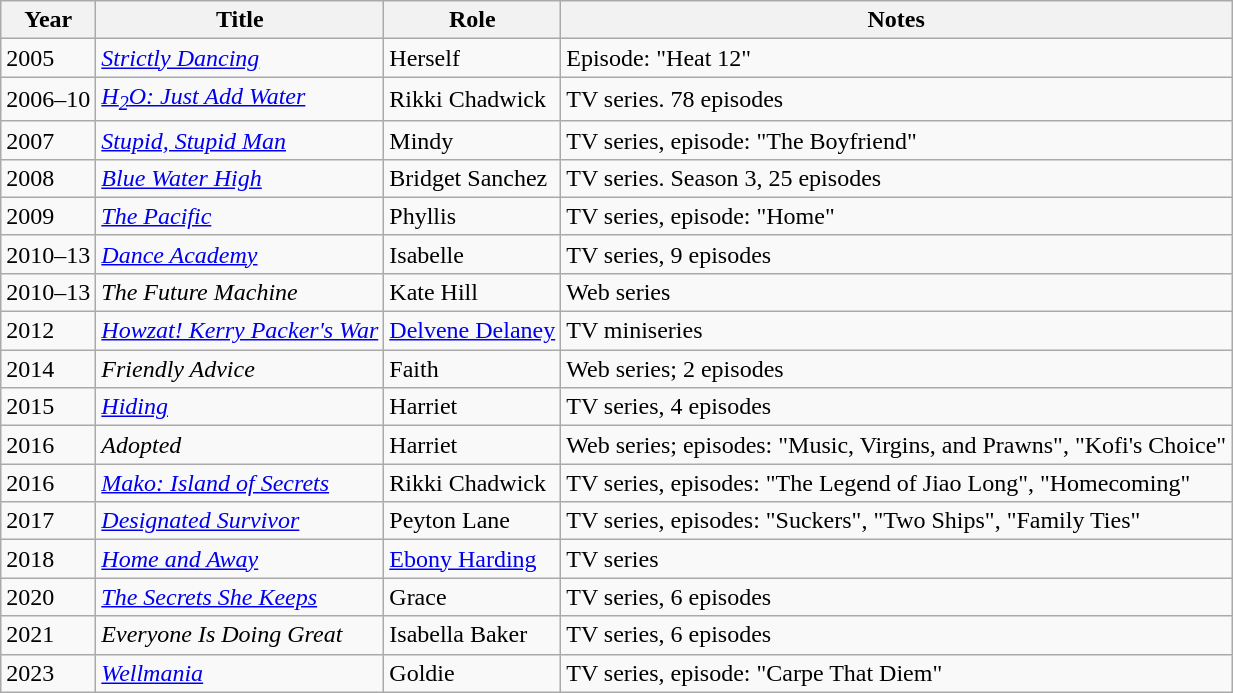<table class="wikitable sortable">
<tr>
<th>Year</th>
<th>Title</th>
<th>Role</th>
<th class="unsortable">Notes</th>
</tr>
<tr>
<td>2005</td>
<td><em><a href='#'>Strictly Dancing</a></em></td>
<td>Herself</td>
<td>Episode: "Heat 12"</td>
</tr>
<tr>
<td>2006–10</td>
<td><em><a href='#'>H<sub>2</sub>O: Just Add Water</a></em></td>
<td>Rikki Chadwick</td>
<td>TV series. 78 episodes</td>
</tr>
<tr>
<td>2007</td>
<td><em><a href='#'>Stupid, Stupid Man</a></em></td>
<td>Mindy</td>
<td>TV series, episode: "The Boyfriend"</td>
</tr>
<tr>
<td>2008</td>
<td><em><a href='#'>Blue Water High</a></em></td>
<td>Bridget Sanchez</td>
<td>TV series. Season 3, 25 episodes</td>
</tr>
<tr>
<td>2009</td>
<td><em><a href='#'>The Pacific</a></em></td>
<td>Phyllis</td>
<td>TV series, episode: "Home"</td>
</tr>
<tr>
<td>2010–13</td>
<td><em><a href='#'>Dance Academy</a></em></td>
<td>Isabelle</td>
<td>TV series, 9 episodes</td>
</tr>
<tr>
<td>2010–13</td>
<td><em>The Future Machine</em></td>
<td>Kate Hill</td>
<td>Web series</td>
</tr>
<tr>
<td>2012</td>
<td><em><a href='#'>Howzat! Kerry Packer's War</a></em></td>
<td><a href='#'>Delvene Delaney</a></td>
<td>TV miniseries</td>
</tr>
<tr>
<td>2014</td>
<td><em>Friendly Advice</em></td>
<td>Faith</td>
<td>Web series; 2 episodes</td>
</tr>
<tr>
<td>2015</td>
<td><em><a href='#'>Hiding</a></em></td>
<td>Harriet</td>
<td>TV series, 4 episodes</td>
</tr>
<tr>
<td>2016</td>
<td><em>Adopted</em></td>
<td>Harriet</td>
<td>Web series; episodes: "Music, Virgins, and Prawns", "Kofi's Choice"</td>
</tr>
<tr>
<td>2016</td>
<td><em><a href='#'>Mako: Island of Secrets</a></em></td>
<td>Rikki Chadwick</td>
<td>TV series, episodes: "The Legend of Jiao Long", "Homecoming"</td>
</tr>
<tr>
<td>2017</td>
<td><em><a href='#'>Designated Survivor</a></em></td>
<td>Peyton Lane</td>
<td>TV series, episodes: "Suckers", "Two Ships", "Family Ties"</td>
</tr>
<tr>
<td>2018</td>
<td><em><a href='#'>Home and Away</a></em></td>
<td><a href='#'>Ebony Harding</a></td>
<td>TV series</td>
</tr>
<tr>
<td>2020</td>
<td><em><a href='#'>The Secrets She Keeps</a></em></td>
<td>Grace</td>
<td>TV series, 6 episodes</td>
</tr>
<tr>
<td>2021</td>
<td><em>Everyone Is Doing Great</em></td>
<td>Isabella Baker</td>
<td>TV series, 6 episodes</td>
</tr>
<tr>
<td>2023</td>
<td><em><a href='#'>Wellmania</a></em></td>
<td>Goldie</td>
<td>TV series, episode: "Carpe That Diem"</td>
</tr>
</table>
